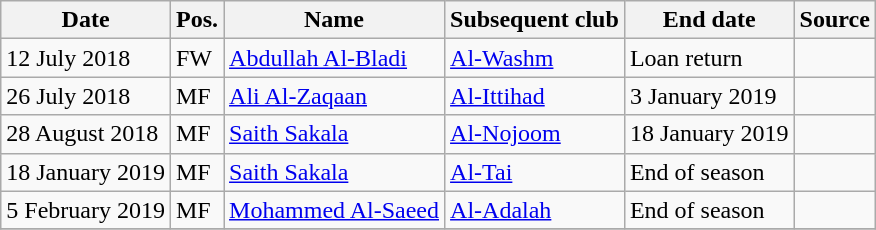<table class="wikitable" style="text-align:left">
<tr>
<th>Date</th>
<th>Pos.</th>
<th>Name</th>
<th>Subsequent club</th>
<th>End date</th>
<th>Source</th>
</tr>
<tr>
<td>12 July 2018</td>
<td>FW</td>
<td> <a href='#'>Abdullah Al-Bladi</a></td>
<td> <a href='#'>Al-Washm</a></td>
<td>Loan return</td>
<td></td>
</tr>
<tr>
<td>26 July 2018</td>
<td>MF</td>
<td> <a href='#'>Ali Al-Zaqaan</a></td>
<td> <a href='#'>Al-Ittihad</a></td>
<td>3 January 2019</td>
<td></td>
</tr>
<tr>
<td>28 August 2018</td>
<td>MF</td>
<td> <a href='#'>Saith Sakala</a></td>
<td> <a href='#'>Al-Nojoom</a></td>
<td>18 January 2019</td>
<td></td>
</tr>
<tr>
<td>18 January 2019</td>
<td>MF</td>
<td> <a href='#'>Saith Sakala</a></td>
<td> <a href='#'>Al-Tai</a></td>
<td>End of season</td>
<td></td>
</tr>
<tr>
<td>5 February 2019</td>
<td>MF</td>
<td> <a href='#'>Mohammed Al-Saeed</a></td>
<td> <a href='#'>Al-Adalah</a></td>
<td>End of season</td>
<td></td>
</tr>
<tr>
</tr>
</table>
